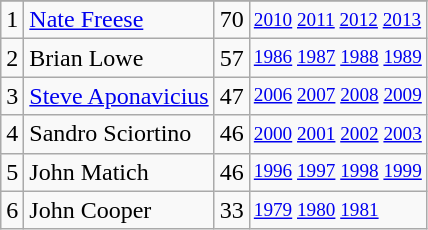<table class="wikitable">
<tr>
</tr>
<tr>
<td>1</td>
<td><a href='#'>Nate Freese</a></td>
<td>70</td>
<td style="font-size:80%;"><a href='#'>2010</a> <a href='#'>2011</a> <a href='#'>2012</a> <a href='#'>2013</a></td>
</tr>
<tr>
<td>2</td>
<td>Brian Lowe</td>
<td>57</td>
<td style="font-size:80%;"><a href='#'>1986</a> <a href='#'>1987</a> <a href='#'>1988</a> <a href='#'>1989</a></td>
</tr>
<tr>
<td>3</td>
<td><a href='#'>Steve Aponavicius</a></td>
<td>47</td>
<td style="font-size:80%;"><a href='#'>2006</a> <a href='#'>2007</a> <a href='#'>2008</a> <a href='#'>2009</a></td>
</tr>
<tr>
<td>4</td>
<td>Sandro Sciortino</td>
<td>46</td>
<td style="font-size:80%;"><a href='#'>2000</a> <a href='#'>2001</a> <a href='#'>2002</a> <a href='#'>2003</a></td>
</tr>
<tr>
<td>5</td>
<td>John Matich</td>
<td>46</td>
<td style="font-size:80%;"><a href='#'>1996</a> <a href='#'>1997</a> <a href='#'>1998</a> <a href='#'>1999</a></td>
</tr>
<tr>
<td>6</td>
<td>John Cooper</td>
<td>33</td>
<td style="font-size:80%;"><a href='#'>1979</a> <a href='#'>1980</a> <a href='#'>1981</a></td>
</tr>
</table>
